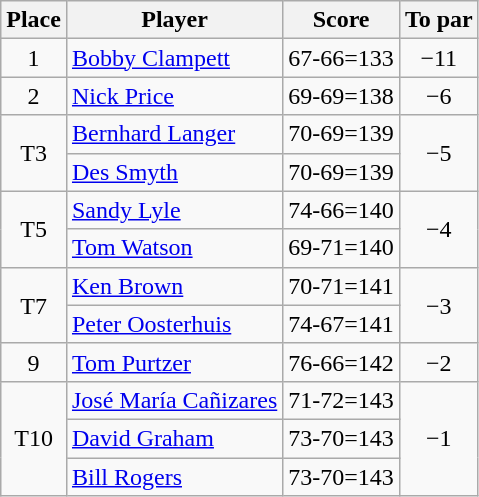<table class="wikitable">
<tr>
<th>Place</th>
<th>Player</th>
<th>Score</th>
<th>To par</th>
</tr>
<tr>
<td align=center>1</td>
<td> <a href='#'>Bobby Clampett</a></td>
<td align=center>67-66=133</td>
<td align=center>−11</td>
</tr>
<tr>
<td align=center>2</td>
<td> <a href='#'>Nick Price</a></td>
<td align=center>69-69=138</td>
<td align=center>−6</td>
</tr>
<tr>
<td rowspan="2" align=center>T3</td>
<td> <a href='#'>Bernhard Langer</a></td>
<td align=center>70-69=139</td>
<td rowspan="2" align=center>−5</td>
</tr>
<tr>
<td> <a href='#'>Des Smyth</a></td>
<td align=center>70-69=139</td>
</tr>
<tr>
<td rowspan="2" align=center>T5</td>
<td> <a href='#'>Sandy Lyle</a></td>
<td align=center>74-66=140</td>
<td rowspan="2" align=center>−4</td>
</tr>
<tr>
<td> <a href='#'>Tom Watson</a></td>
<td align=center>69-71=140</td>
</tr>
<tr>
<td rowspan="2" align=center>T7</td>
<td> <a href='#'>Ken Brown</a></td>
<td align=center>70-71=141</td>
<td rowspan="2" align=center>−3</td>
</tr>
<tr>
<td> <a href='#'>Peter Oosterhuis</a></td>
<td align=center>74-67=141</td>
</tr>
<tr>
<td align=center>9</td>
<td> <a href='#'>Tom Purtzer</a></td>
<td align=center>76-66=142</td>
<td align=center>−2</td>
</tr>
<tr>
<td rowspan="3" align=center>T10</td>
<td> <a href='#'>José María Cañizares</a></td>
<td align=center>71-72=143</td>
<td rowspan="3" align=center>−1</td>
</tr>
<tr>
<td> <a href='#'>David Graham</a></td>
<td align=center>73-70=143</td>
</tr>
<tr>
<td> <a href='#'>Bill Rogers</a></td>
<td align=center>73-70=143</td>
</tr>
</table>
